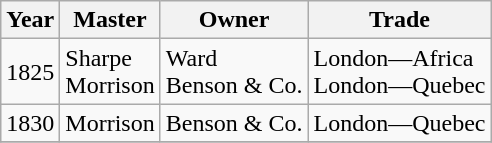<table class="sortable wikitable">
<tr>
<th>Year</th>
<th>Master</th>
<th>Owner</th>
<th>Trade</th>
</tr>
<tr>
<td>1825</td>
<td>Sharpe<br>Morrison</td>
<td>Ward<br>Benson & Co.</td>
<td>London—Africa<br>London—Quebec</td>
</tr>
<tr>
<td>1830</td>
<td>Morrison</td>
<td>Benson & Co.</td>
<td>London—Quebec</td>
</tr>
<tr>
</tr>
</table>
